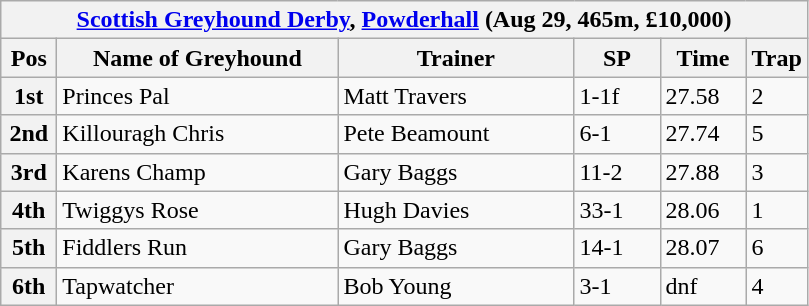<table class="wikitable">
<tr>
<th colspan="6"><a href='#'>Scottish Greyhound Derby</a>, <a href='#'>Powderhall</a> (Aug 29, 465m, £10,000)</th>
</tr>
<tr>
<th width=30>Pos</th>
<th width=180>Name of Greyhound</th>
<th width=150>Trainer</th>
<th width=50>SP</th>
<th width=50>Time</th>
<th width=30>Trap</th>
</tr>
<tr>
<th>1st</th>
<td>Princes Pal</td>
<td>Matt Travers</td>
<td>1-1f</td>
<td>27.58</td>
<td>2</td>
</tr>
<tr>
<th>2nd</th>
<td>Killouragh Chris</td>
<td>Pete Beamount</td>
<td>6-1</td>
<td>27.74</td>
<td>5</td>
</tr>
<tr>
<th>3rd</th>
<td>Karens Champ</td>
<td>Gary Baggs</td>
<td>11-2</td>
<td>27.88</td>
<td>3</td>
</tr>
<tr>
<th>4th</th>
<td>Twiggys Rose</td>
<td>Hugh Davies</td>
<td>33-1</td>
<td>28.06</td>
<td>1</td>
</tr>
<tr>
<th>5th</th>
<td>Fiddlers Run</td>
<td>Gary Baggs</td>
<td>14-1</td>
<td>28.07</td>
<td>6</td>
</tr>
<tr>
<th>6th</th>
<td>Tapwatcher</td>
<td>Bob Young</td>
<td>3-1</td>
<td>dnf</td>
<td>4</td>
</tr>
</table>
